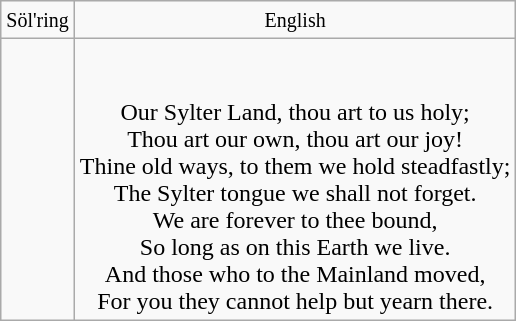<table class="wikitable" style="text-align:center;">
<tr>
<td><small>Söl'ring</small></td>
<td><small>English</small></td>
</tr>
<tr>
<td><br><br><br>
<br>
<br>
<br>
<br>
<br>
<br>
</td>
<td><br><br>Our Sylter Land, thou art to us holy;<br>
Thou art our own, thou art our joy!<br>
Thine old ways, to them we hold steadfastly;<br>
The Sylter tongue we shall not forget.<br>
We are forever to thee bound,<br>
So long as on this Earth we live.<br>
And those who to the Mainland moved,<br>
For you they cannot help but yearn there.</td>
</tr>
</table>
